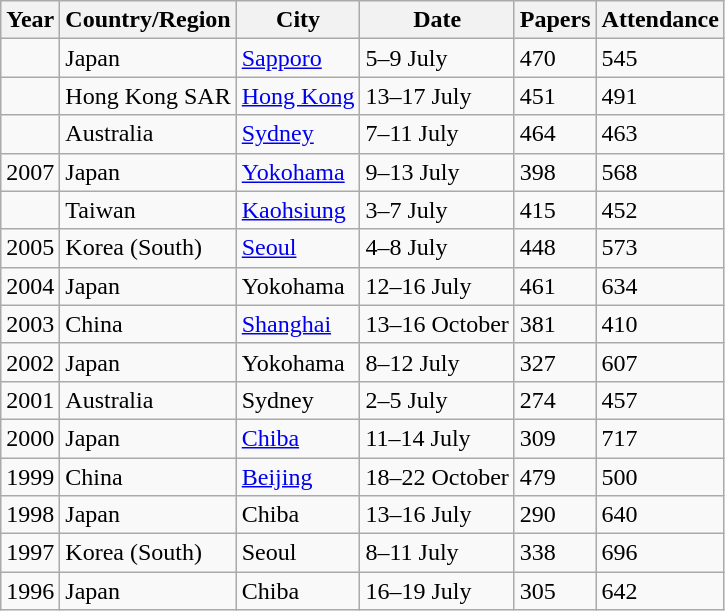<table class="wikitable sortable">
<tr>
<th>Year</th>
<th>Country/Region</th>
<th>City</th>
<th>Date</th>
<th>Papers</th>
<th>Attendance</th>
</tr>
<tr>
<td></td>
<td>Japan</td>
<td><a href='#'>Sapporo</a></td>
<td>5–9 July</td>
<td>470</td>
<td>545</td>
</tr>
<tr>
<td></td>
<td>Hong Kong SAR</td>
<td><a href='#'>Hong Kong</a></td>
<td>13–17 July</td>
<td>451</td>
<td>491</td>
</tr>
<tr>
<td></td>
<td>Australia</td>
<td><a href='#'>Sydney</a></td>
<td>7–11 July</td>
<td>464</td>
<td>463</td>
</tr>
<tr>
<td>2007</td>
<td>Japan</td>
<td><a href='#'>Yokohama</a></td>
<td>9–13 July</td>
<td>398</td>
<td>568</td>
</tr>
<tr>
<td></td>
<td>Taiwan</td>
<td><a href='#'>Kaohsiung</a></td>
<td>3–7 July</td>
<td>415</td>
<td>452</td>
</tr>
<tr>
<td>2005</td>
<td>Korea (South)</td>
<td><a href='#'>Seoul</a></td>
<td>4–8 July</td>
<td>448</td>
<td>573</td>
</tr>
<tr>
<td>2004</td>
<td>Japan</td>
<td>Yokohama</td>
<td>12–16 July</td>
<td>461</td>
<td>634</td>
</tr>
<tr>
<td>2003</td>
<td>China</td>
<td><a href='#'>Shanghai</a></td>
<td>13–16 October</td>
<td>381</td>
<td>410</td>
</tr>
<tr>
<td>2002</td>
<td>Japan</td>
<td>Yokohama</td>
<td>8–12 July</td>
<td>327</td>
<td>607</td>
</tr>
<tr>
<td>2001</td>
<td>Australia</td>
<td>Sydney</td>
<td>2–5 July</td>
<td>274</td>
<td>457</td>
</tr>
<tr>
<td>2000</td>
<td>Japan</td>
<td><a href='#'>Chiba</a></td>
<td>11–14 July</td>
<td>309</td>
<td>717</td>
</tr>
<tr>
<td>1999</td>
<td>China</td>
<td><a href='#'>Beijing</a></td>
<td>18–22 October</td>
<td>479</td>
<td>500</td>
</tr>
<tr>
<td>1998</td>
<td>Japan</td>
<td>Chiba</td>
<td>13–16 July</td>
<td>290</td>
<td>640</td>
</tr>
<tr>
<td>1997</td>
<td>Korea (South)</td>
<td>Seoul</td>
<td>8–11 July</td>
<td>338</td>
<td>696</td>
</tr>
<tr>
<td>1996</td>
<td>Japan</td>
<td>Chiba</td>
<td>16–19 July</td>
<td>305</td>
<td>642</td>
</tr>
</table>
